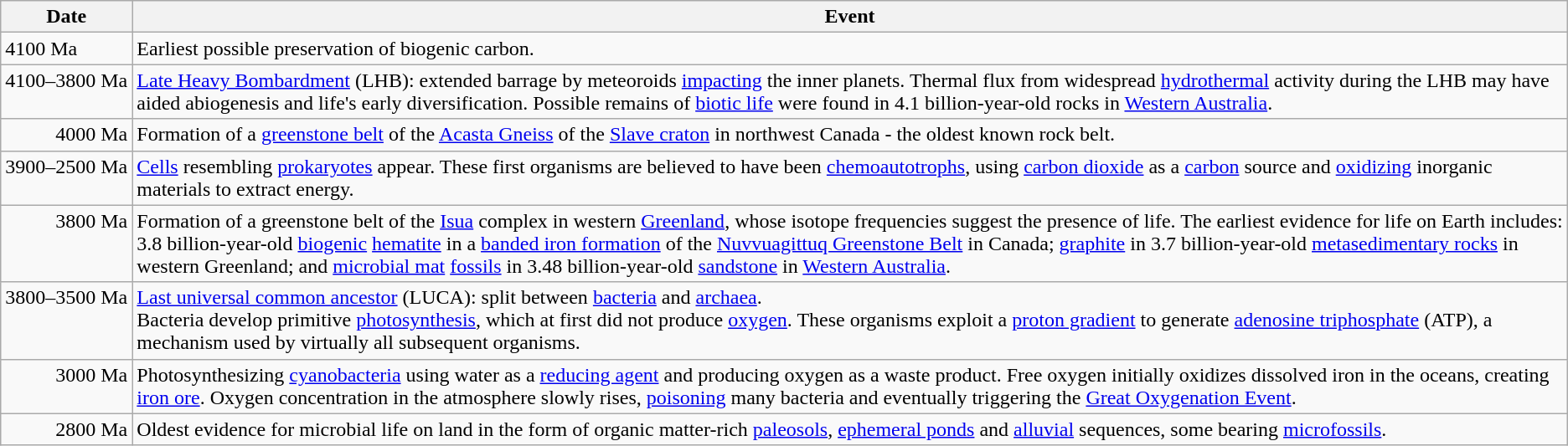<table class="wikitable">
<tr>
<th>Date</th>
<th>Event</th>
</tr>
<tr>
<td>4100 Ma</td>
<td>Earliest possible preservation of biogenic carbon.</td>
</tr>
<tr valign="TOP">
<td align="RIGHT" nowrap>4100–3800 Ma</td>
<td><a href='#'>Late Heavy Bombardment</a> (LHB): extended barrage by meteoroids <a href='#'>impacting</a> the inner planets. Thermal flux from widespread <a href='#'>hydrothermal</a> activity during the LHB may have aided abiogenesis and life's early diversification.  Possible remains of <a href='#'>biotic life</a> were found in 4.1 billion-year-old rocks in <a href='#'>Western Australia</a>.</td>
</tr>
<tr valign="TOP">
<td align="RIGHT" nowrap>4000 Ma</td>
<td>Formation of a <a href='#'>greenstone belt</a> of the <a href='#'>Acasta Gneiss</a> of the <a href='#'>Slave craton</a> in northwest Canada - the oldest known rock belt.</td>
</tr>
<tr valign="TOP">
<td align="RIGHT" nowrap>3900–2500 Ma</td>
<td><a href='#'>Cells</a> resembling <a href='#'>prokaryotes</a> appear. These first organisms are believed to have been <a href='#'>chemoautotrophs</a>, using <a href='#'>carbon dioxide</a> as a <a href='#'>carbon</a> source and <a href='#'>oxidizing</a> inorganic materials to extract energy.</td>
</tr>
<tr valign="TOP">
<td align="RIGHT" nowrap>3800 Ma</td>
<td>Formation of a greenstone belt of the <a href='#'>Isua</a> complex in western <a href='#'>Greenland</a>, whose isotope frequencies suggest the presence of life. The earliest evidence for life on Earth includes: 3.8 billion-year-old <a href='#'>biogenic</a> <a href='#'>hematite</a> in a <a href='#'>banded iron formation</a> of the <a href='#'>Nuvvuagittuq Greenstone Belt</a> in Canada; <a href='#'>graphite</a> in 3.7 billion-year-old <a href='#'> metasedimentary rocks</a> in western Greenland; and <a href='#'>microbial mat</a> <a href='#'>fossils</a> in 3.48 billion-year-old <a href='#'>sandstone</a>  in <a href='#'>Western Australia</a>.</td>
</tr>
<tr valign="TOP">
<td align="RIGHT" nowrap>3800–3500 Ma</td>
<td><a href='#'>Last universal common ancestor</a> (LUCA): split between <a href='#'>bacteria</a> and <a href='#'>archaea</a>.<br>Bacteria develop primitive <a href='#'>photosynthesis</a>, which at first did not produce <a href='#'>oxygen</a>. These organisms exploit a <a href='#'>proton gradient</a> to generate <a href='#'>adenosine triphosphate</a> (ATP), a mechanism used by virtually all subsequent organisms.</td>
</tr>
<tr valign="TOP">
<td align="RIGHT" nowrap>3000 Ma</td>
<td>Photosynthesizing <a href='#'>cyanobacteria</a> using water as a <a href='#'>reducing agent</a> and producing oxygen as a waste product. Free oxygen initially oxidizes dissolved iron in the oceans, creating <a href='#'>iron ore</a>. Oxygen concentration in the atmosphere slowly rises, <a href='#'>poisoning</a> many bacteria and eventually triggering the <a href='#'>Great Oxygenation Event</a>.</td>
</tr>
<tr valign="TOP">
<td align="RIGHT" nowrap>2800 Ma</td>
<td>Oldest evidence for microbial life on land in the form of organic matter-rich <a href='#'>paleosols</a>, <a href='#'>ephemeral ponds</a> and <a href='#'>alluvial</a> sequences, some bearing <a href='#'>microfossils</a>.</td>
</tr>
</table>
